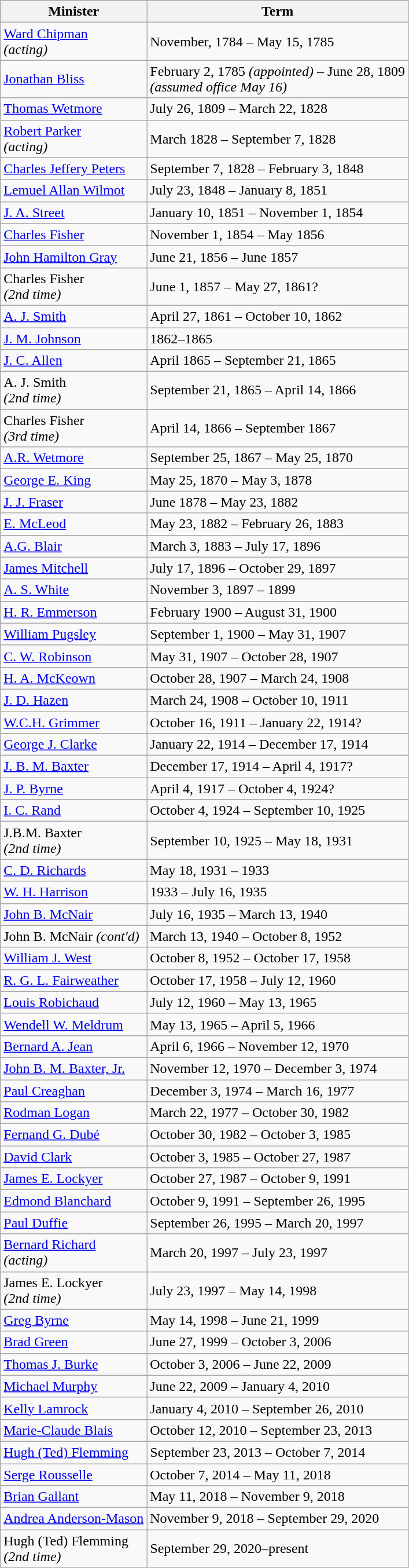<table class="wikitable">
<tr>
<th><strong>Minister</strong></th>
<th><strong>Term</strong></th>
</tr>
<tr>
<td><a href='#'>Ward Chipman</a> <br><em>(acting)</em></td>
<td>November, 1784 – May 15, 1785</td>
</tr>
<tr>
<td><a href='#'>Jonathan Bliss</a></td>
<td>February 2, 1785 <em>(appointed)</em> – June 28, 1809<br><em>(assumed office May 16)</em></td>
</tr>
<tr>
<td><a href='#'>Thomas Wetmore</a></td>
<td>July 26, 1809 – March 22, 1828</td>
</tr>
<tr>
<td><a href='#'>Robert Parker</a> <br><em>(acting)</em></td>
<td>March 1828 – September 7, 1828</td>
</tr>
<tr>
<td><a href='#'>Charles Jeffery Peters</a></td>
<td>September 7, 1828 – February 3, 1848</td>
</tr>
<tr>
<td><a href='#'>Lemuel Allan Wilmot</a></td>
<td>July 23, 1848 – January 8, 1851</td>
</tr>
<tr>
<td><a href='#'>J. A. Street</a></td>
<td>January 10, 1851 – November 1, 1854</td>
</tr>
<tr>
<td><a href='#'>Charles Fisher</a></td>
<td>November 1, 1854 – May 1856</td>
</tr>
<tr>
<td><a href='#'>John Hamilton Gray</a></td>
<td>June 21, 1856 – June 1857</td>
</tr>
<tr>
<td>Charles Fisher <br><em>(2nd time)</em></td>
<td>June 1, 1857 – May 27, 1861?</td>
</tr>
<tr>
<td><a href='#'>A. J. Smith</a></td>
<td>April 27, 1861 – October 10, 1862</td>
</tr>
<tr>
<td><a href='#'>J. M. Johnson</a></td>
<td>1862–1865</td>
</tr>
<tr>
<td><a href='#'>J. C. Allen</a></td>
<td>April 1865 – September 21, 1865</td>
</tr>
<tr>
<td>A. J. Smith <br><em>(2nd time)</em></td>
<td>September 21, 1865 – April 14, 1866</td>
</tr>
<tr>
<td>Charles Fisher <br><em>(3rd time)</em></td>
<td>April 14, 1866 – September 1867</td>
</tr>
<tr>
<td><a href='#'>A.R. Wetmore</a></td>
<td>September 25, 1867 – May 25, 1870</td>
</tr>
<tr>
<td><a href='#'>George E. King</a></td>
<td>May 25, 1870 – May 3, 1878</td>
</tr>
<tr>
<td><a href='#'>J. J. Fraser</a></td>
<td>June 1878 – May 23, 1882</td>
</tr>
<tr>
<td><a href='#'>E. McLeod</a></td>
<td>May 23, 1882 – February 26, 1883</td>
</tr>
<tr>
<td><a href='#'>A.G. Blair</a></td>
<td>March 3, 1883 – July 17, 1896</td>
</tr>
<tr>
<td><a href='#'>James Mitchell</a></td>
<td>July 17, 1896 – October 29, 1897</td>
</tr>
<tr>
<td><a href='#'>A. S. White</a></td>
<td>November 3, 1897 – 1899</td>
</tr>
<tr>
<td><a href='#'>H. R. Emmerson</a></td>
<td>February 1900 – August 31, 1900</td>
</tr>
<tr>
<td><a href='#'>William Pugsley</a></td>
<td>September 1, 1900 – May 31, 1907</td>
</tr>
<tr>
<td><a href='#'>C. W. Robinson</a></td>
<td>May 31, 1907 – October 28, 1907</td>
</tr>
<tr>
<td><a href='#'>H. A. McKeown</a></td>
<td>October 28, 1907 – March 24, 1908</td>
</tr>
<tr>
<td><a href='#'>J. D. Hazen</a></td>
<td>March 24, 1908 – October 10, 1911</td>
</tr>
<tr>
<td><a href='#'>W.C.H. Grimmer</a></td>
<td>October 16, 1911 – January 22, 1914?</td>
</tr>
<tr>
<td><a href='#'>George J. Clarke</a></td>
<td>January 22, 1914 – December 17, 1914</td>
</tr>
<tr>
<td><a href='#'>J. B. M. Baxter</a></td>
<td>December 17, 1914 – April 4, 1917?</td>
</tr>
<tr>
<td><a href='#'>J. P. Byrne</a></td>
<td>April 4, 1917 – October 4, 1924?</td>
</tr>
<tr>
<td><a href='#'>I. C. Rand</a></td>
<td>October 4, 1924 – September 10, 1925</td>
</tr>
<tr>
<td>J.B.M. Baxter <br><em>(2nd time)</em></td>
<td>September 10, 1925 – May 18, 1931</td>
</tr>
<tr>
<td><a href='#'>C. D. Richards</a></td>
<td>May 18, 1931 – 1933</td>
</tr>
<tr>
<td><a href='#'>W. H. Harrison</a></td>
<td>1933 – July 16, 1935</td>
</tr>
<tr>
<td><a href='#'>John B. McNair</a></td>
<td>July 16, 1935 – March 13, 1940</td>
</tr>
<tr>
<td>John B. McNair <em>(cont'd)</em></td>
<td>March 13, 1940 – October 8, 1952</td>
</tr>
<tr>
<td><a href='#'>William J. West</a></td>
<td>October 8, 1952 – October 17, 1958</td>
</tr>
<tr>
<td><a href='#'>R. G. L. Fairweather</a></td>
<td>October 17, 1958 – July 12, 1960</td>
</tr>
<tr>
<td><a href='#'>Louis Robichaud</a></td>
<td>July 12, 1960 – May 13, 1965</td>
</tr>
<tr>
<td><a href='#'>Wendell W. Meldrum</a></td>
<td>May 13, 1965 – April 5, 1966</td>
</tr>
<tr>
<td><a href='#'>Bernard A. Jean</a></td>
<td>April 6, 1966 – November 12, 1970</td>
</tr>
<tr>
<td><a href='#'>John B. M. Baxter, Jr.</a></td>
<td>November 12, 1970 – December 3, 1974</td>
</tr>
<tr>
<td><a href='#'>Paul Creaghan</a></td>
<td>December 3, 1974 – March 16, 1977</td>
</tr>
<tr>
<td><a href='#'>Rodman Logan</a></td>
<td>March 22, 1977 – October 30, 1982</td>
</tr>
<tr>
<td><a href='#'>Fernand G. Dubé</a></td>
<td>October 30, 1982 – October 3, 1985</td>
</tr>
<tr>
<td><a href='#'>David Clark</a></td>
<td>October 3, 1985 – October 27, 1987</td>
</tr>
<tr>
<td><a href='#'>James E. Lockyer</a></td>
<td>October 27, 1987 – October 9, 1991</td>
</tr>
<tr>
<td><a href='#'>Edmond Blanchard</a></td>
<td>October 9, 1991 – September 26, 1995</td>
</tr>
<tr>
<td><a href='#'>Paul Duffie</a></td>
<td>September 26, 1995 – March 20, 1997</td>
</tr>
<tr>
<td><a href='#'>Bernard Richard</a> <br><em>(acting)</em></td>
<td>March 20, 1997 – July 23, 1997</td>
</tr>
<tr>
<td>James E. Lockyer <br><em>(2nd time)</em></td>
<td>July 23, 1997 – May 14, 1998</td>
</tr>
<tr>
<td><a href='#'>Greg Byrne</a></td>
<td>May 14, 1998 – June 21, 1999</td>
</tr>
<tr>
<td><a href='#'>Brad Green</a></td>
<td>June 27, 1999 – October 3, 2006</td>
</tr>
<tr>
<td><a href='#'>Thomas J. Burke</a></td>
<td>October 3, 2006 – June 22, 2009</td>
</tr>
<tr>
<td><a href='#'>Michael Murphy</a></td>
<td>June 22, 2009 – January 4, 2010</td>
</tr>
<tr>
<td><a href='#'>Kelly Lamrock</a></td>
<td>January 4, 2010 – September 26, 2010</td>
</tr>
<tr>
<td><a href='#'>Marie-Claude Blais</a></td>
<td>October 12, 2010 – September 23, 2013</td>
</tr>
<tr>
<td><a href='#'>Hugh (Ted) Flemming</a></td>
<td>September 23, 2013 – October 7, 2014</td>
</tr>
<tr>
<td><a href='#'>Serge Rousselle</a></td>
<td>October 7, 2014 – May 11, 2018</td>
</tr>
<tr>
<td><a href='#'>Brian Gallant</a></td>
<td>May 11, 2018 – November 9, 2018</td>
</tr>
<tr>
<td><a href='#'>Andrea Anderson-Mason</a></td>
<td>November 9, 2018 – September 29, 2020</td>
</tr>
<tr>
<td>Hugh (Ted) Flemming <br><em>(2nd time)</em></td>
<td>September 29, 2020–present</td>
</tr>
</table>
